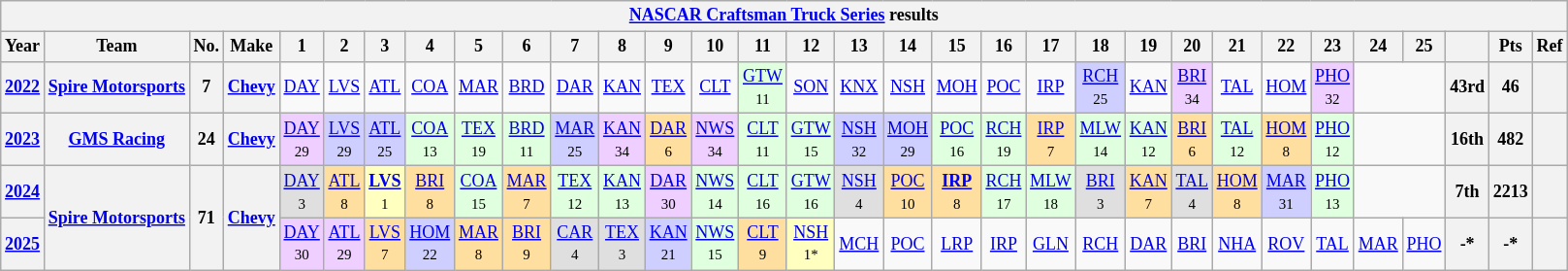<table class="wikitable" style="text-align:center; font-size:75%">
<tr>
<th colspan=44><a href='#'>NASCAR Craftsman Truck Series</a> results</th>
</tr>
<tr>
<th>Year</th>
<th>Team</th>
<th>No.</th>
<th>Make</th>
<th>1</th>
<th>2</th>
<th>3</th>
<th>4</th>
<th>5</th>
<th>6</th>
<th>7</th>
<th>8</th>
<th>9</th>
<th>10</th>
<th>11</th>
<th>12</th>
<th>13</th>
<th>14</th>
<th>15</th>
<th>16</th>
<th>17</th>
<th>18</th>
<th>19</th>
<th>20</th>
<th>21</th>
<th>22</th>
<th>23</th>
<th>24</th>
<th>25</th>
<th></th>
<th>Pts</th>
<th>Ref</th>
</tr>
<tr>
<th><a href='#'>2022</a></th>
<th><a href='#'>Spire Motorsports</a></th>
<th>7</th>
<th><a href='#'>Chevy</a></th>
<td><a href='#'>DAY</a></td>
<td><a href='#'>LVS</a></td>
<td><a href='#'>ATL</a></td>
<td><a href='#'>COA</a></td>
<td><a href='#'>MAR</a></td>
<td><a href='#'>BRD</a></td>
<td><a href='#'>DAR</a></td>
<td><a href='#'>KAN</a></td>
<td><a href='#'>TEX</a></td>
<td><a href='#'>CLT</a></td>
<td style="background:#DFFFDF;"><a href='#'>GTW</a><br><small>11</small></td>
<td><a href='#'>SON</a></td>
<td><a href='#'>KNX</a></td>
<td><a href='#'>NSH</a></td>
<td><a href='#'>MOH</a></td>
<td><a href='#'>POC</a></td>
<td><a href='#'>IRP</a></td>
<td style="background:#CFCFFF;"><a href='#'>RCH</a><br><small>25</small></td>
<td><a href='#'>KAN</a></td>
<td style="background:#EFCFFF;"><a href='#'>BRI</a><br><small>34</small></td>
<td><a href='#'>TAL</a></td>
<td><a href='#'>HOM</a></td>
<td style="background:#EFCFFF;"><a href='#'>PHO</a><br><small>32</small></td>
<td colspan=2></td>
<th>43rd</th>
<th>46</th>
<th></th>
</tr>
<tr>
<th><a href='#'>2023</a></th>
<th><a href='#'>GMS Racing</a></th>
<th>24</th>
<th><a href='#'>Chevy</a></th>
<td style="background:#EFCFFF;"><a href='#'>DAY</a><br><small>29</small></td>
<td style="background:#CFCFFF;"><a href='#'>LVS</a><br><small>29</small></td>
<td style="background:#CFCFFF;"><a href='#'>ATL</a><br><small>25</small></td>
<td style="background:#DFFFDF;"><a href='#'>COA</a><br><small>13</small></td>
<td style="background:#DFFFDF;"><a href='#'>TEX</a><br><small>19</small></td>
<td style="background:#DFFFDF;"><a href='#'>BRD</a><br><small>11</small></td>
<td style="background:#CFCFFF;"><a href='#'>MAR</a><br><small>25</small></td>
<td style="background:#EFCFFF;"><a href='#'>KAN</a><br><small>34</small></td>
<td style="background:#FFDF9F;"><a href='#'>DAR</a><br><small>6</small></td>
<td style="background:#EFCFFF;"><a href='#'>NWS</a><br><small>34</small></td>
<td style="background:#DFFFDF;"><a href='#'>CLT</a><br><small>11</small></td>
<td style="background:#DFFFDF;"><a href='#'>GTW</a><br><small>15</small></td>
<td style="background:#CFCFFF;"><a href='#'>NSH</a><br><small>32</small></td>
<td style="background:#CFCFFF;"><a href='#'>MOH</a><br><small>29</small></td>
<td style="background:#DFFFDF;"><a href='#'>POC</a><br><small>16</small></td>
<td style="background:#DFFFDF;"><a href='#'>RCH</a><br><small>19</small></td>
<td style="background:#FFDF9F;"><a href='#'>IRP</a><br><small>7</small></td>
<td style="background:#DFFFDF;"><a href='#'>MLW</a><br><small>14</small></td>
<td style="background:#DFFFDF;"><a href='#'>KAN</a><br><small>12</small></td>
<td style="background:#FFDF9F;"><a href='#'>BRI</a><br><small>6</small></td>
<td style="background:#DFFFDF;"><a href='#'>TAL</a><br><small>12</small></td>
<td style="background:#FFDF9F;"><a href='#'>HOM</a><br><small>8</small></td>
<td style="background:#DFFFDF;"><a href='#'>PHO</a><br><small>12</small></td>
<td colspan=2></td>
<th>16th</th>
<th>482</th>
<th></th>
</tr>
<tr>
<th><a href='#'>2024</a></th>
<th rowspan=2><a href='#'>Spire Motorsports</a></th>
<th rowspan=2>71</th>
<th rowspan=2><a href='#'>Chevy</a></th>
<td style="background:#DFDFDF;"><a href='#'>DAY</a><br><small>3</small></td>
<td style="background:#FFDF9F;"><a href='#'>ATL</a><br><small>8</small></td>
<td style="background:#FFFFBF;"><strong><a href='#'>LVS</a></strong><br><small>1</small></td>
<td style="background:#FFDF9F;"><a href='#'>BRI</a><br><small>8</small></td>
<td style="background:#DFFFDF;"><a href='#'>COA</a><br><small>15</small></td>
<td style="background:#FFDF9F;"><a href='#'>MAR</a><br><small>7</small></td>
<td style="background:#DFFFDF;"><a href='#'>TEX</a><br><small>12</small></td>
<td style="background:#DFFFDF;"><a href='#'>KAN</a><br><small>13</small></td>
<td style="background:#EFCFFF;"><a href='#'>DAR</a><br><small>30</small></td>
<td style="background:#DFFFDF;"><a href='#'>NWS</a><br><small>14</small></td>
<td style="background:#DFFFDF;"><a href='#'>CLT</a><br><small>16</small></td>
<td style="background:#DFFFDF;"><a href='#'>GTW</a><br><small>16</small></td>
<td style="background:#DFDFDF;"><a href='#'>NSH</a><br><small>4</small></td>
<td style="background:#FFDF9F;"><a href='#'>POC</a><br><small>10</small></td>
<td style="background:#FFDF9F;"><strong><a href='#'>IRP</a></strong><br><small>8</small></td>
<td style="background:#DFFFDF;"><a href='#'>RCH</a><br><small>17</small></td>
<td style="background:#DFFFDF;"><a href='#'>MLW</a><br><small>18</small></td>
<td style="background:#DFDFDF;"><a href='#'>BRI</a><br><small>3</small></td>
<td style="background:#FFDF9F;"><a href='#'>KAN</a><br><small>7</small></td>
<td style="background:#DFDFDF;"><a href='#'>TAL</a><br><small>4</small></td>
<td style="background:#FFDF9F;"><a href='#'>HOM</a><br><small>8</small></td>
<td style="background:#CFCFFF;"><a href='#'>MAR</a><br><small>31</small></td>
<td style="background:#DFFFDF;"><a href='#'>PHO</a><br><small>13</small></td>
<td colspan=2></td>
<th>7th</th>
<th>2213</th>
<th></th>
</tr>
<tr>
<th><a href='#'>2025</a></th>
<td style="background:#EFCFFF;"><a href='#'>DAY</a><br><small>30</small></td>
<td style="background:#EFCFFF;"><a href='#'>ATL</a><br><small>29</small></td>
<td style="background:#FFDF9F;"><a href='#'>LVS</a><br><small>7</small></td>
<td style="background:#CFCFFF;"><a href='#'>HOM</a><br><small>22</small></td>
<td style="background:#FFDF9F;"><a href='#'>MAR</a><br><small>8</small></td>
<td style="background:#FFDF9F;"><a href='#'>BRI</a><br><small>9</small></td>
<td style="background:#DFDFDF;"><a href='#'>CAR</a><br><small>4</small></td>
<td style="background:#DFDFDF;"><a href='#'>TEX</a><br><small>3</small></td>
<td style="background:#CFCFFF;"><a href='#'>KAN</a><br><small>21</small></td>
<td style="background:#DFFFDF;"><a href='#'>NWS</a><br><small>15</small></td>
<td style="background:#FFDF9F;"><a href='#'>CLT</a><br><small>9</small></td>
<td style="background:#FFFFBF;"><a href='#'>NSH</a><br><small>1*</small></td>
<td style="background:#;"><a href='#'>MCH</a><br><small></small></td>
<td><a href='#'>POC</a></td>
<td><a href='#'>LRP</a></td>
<td><a href='#'>IRP</a></td>
<td><a href='#'>GLN</a></td>
<td><a href='#'>RCH</a></td>
<td><a href='#'>DAR</a></td>
<td><a href='#'>BRI</a></td>
<td><a href='#'>NHA</a></td>
<td><a href='#'>ROV</a></td>
<td><a href='#'>TAL</a></td>
<td><a href='#'>MAR</a></td>
<td><a href='#'>PHO</a></td>
<th>-*</th>
<th>-*</th>
<th></th>
</tr>
</table>
